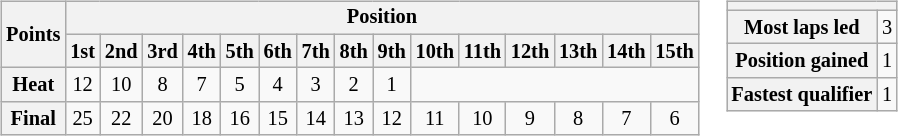<table>
<tr>
<td><br><table class="wikitable" style="font-size:85%; text-align:center">
<tr>
<th rowspan=2>Points</th>
<th colspan=28>Position</th>
</tr>
<tr>
<th>1st</th>
<th>2nd</th>
<th>3rd</th>
<th>4th</th>
<th>5th</th>
<th>6th</th>
<th>7th</th>
<th>8th</th>
<th>9th</th>
<th>10th</th>
<th>11th</th>
<th>12th</th>
<th>13th</th>
<th>14th</th>
<th>15th</th>
</tr>
<tr>
<th>Heat</th>
<td>12</td>
<td>10</td>
<td>8</td>
<td>7</td>
<td>5</td>
<td>4</td>
<td>3</td>
<td>2</td>
<td>1</td>
<td colspan=7></td>
</tr>
<tr>
<th>Final</th>
<td>25</td>
<td>22</td>
<td>20</td>
<td>18</td>
<td>16</td>
<td>15</td>
<td>14</td>
<td>13</td>
<td>12</td>
<td>11</td>
<td>10</td>
<td>9</td>
<td>8</td>
<td>7</td>
<td>6</td>
</tr>
</table>
</td>
<td style="vertical-align:top;"><br><table style="margin-right:0; font-size:85%; text-align:center;" class="wikitable">
<tr>
<th colspan=2></th>
</tr>
<tr>
<th>Most laps led</th>
<td>3</td>
</tr>
<tr>
<th>Position gained</th>
<td>1</td>
</tr>
<tr>
<th>Fastest qualifier</th>
<td>1</td>
</tr>
</table>
</td>
</tr>
</table>
